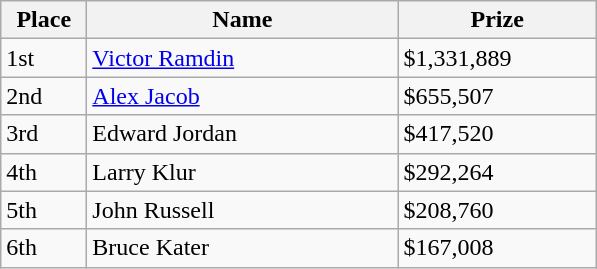<table class="wikitable">
<tr>
<th width="50">Place</th>
<th width="200">Name</th>
<th width="125">Prize</th>
</tr>
<tr>
<td>1st</td>
<td><a href='#'>Victor Ramdin</a></td>
<td>$1,331,889</td>
</tr>
<tr>
<td>2nd</td>
<td><a href='#'>Alex Jacob</a></td>
<td>$655,507</td>
</tr>
<tr>
<td>3rd</td>
<td>Edward Jordan</td>
<td>$417,520</td>
</tr>
<tr>
<td>4th</td>
<td>Larry Klur</td>
<td>$292,264</td>
</tr>
<tr>
<td>5th</td>
<td>John Russell</td>
<td>$208,760</td>
</tr>
<tr>
<td>6th</td>
<td>Bruce Kater</td>
<td>$167,008</td>
</tr>
</table>
